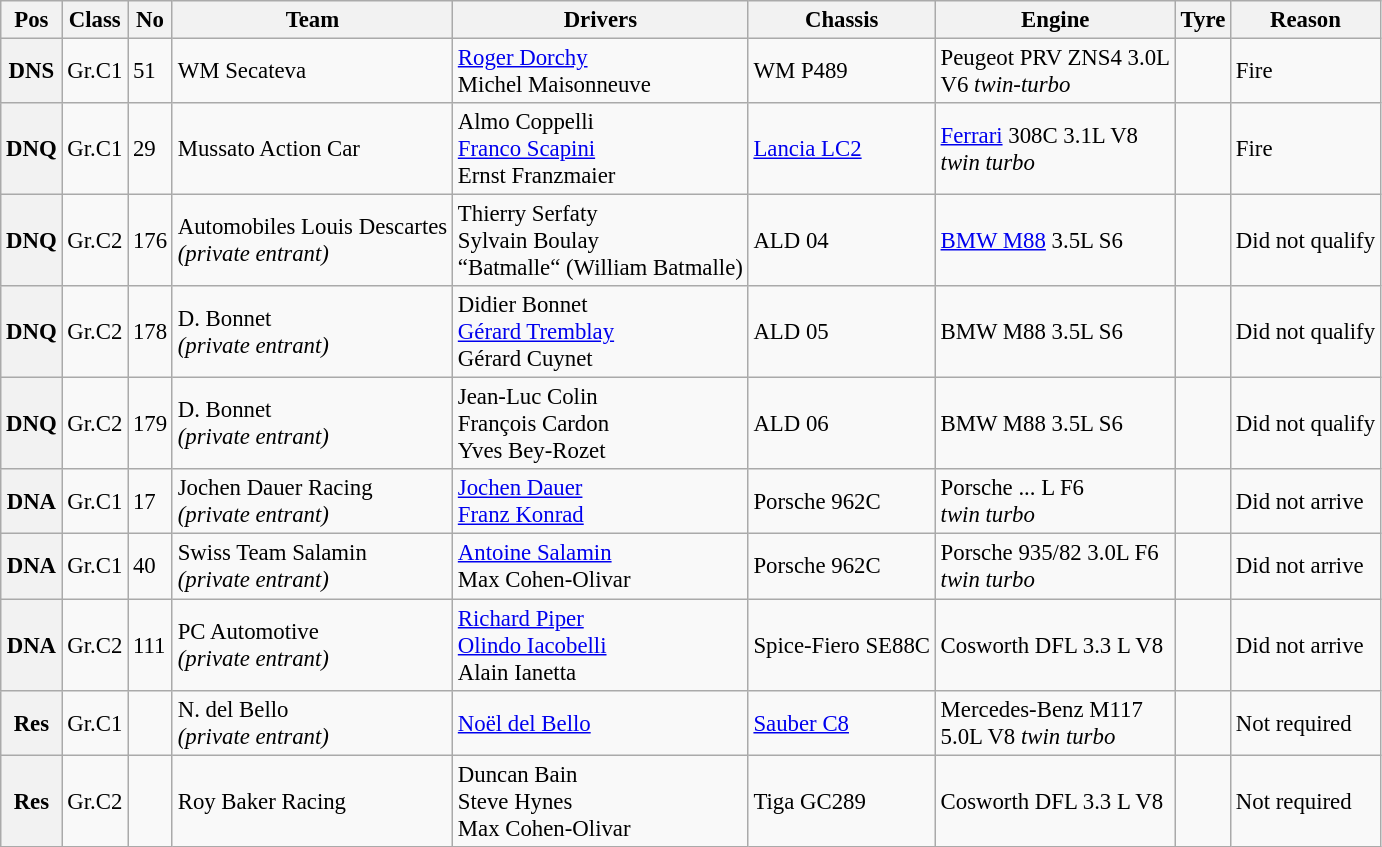<table class="wikitable" style="font-size: 95%;">
<tr>
<th>Pos</th>
<th>Class</th>
<th>No</th>
<th>Team</th>
<th>Drivers</th>
<th>Chassis</th>
<th>Engine</th>
<th>Tyre</th>
<th>Reason</th>
</tr>
<tr>
<th>DNS</th>
<td>Gr.C1</td>
<td>51</td>
<td> WM Secateva</td>
<td> <a href='#'>Roger Dorchy</a><br> Michel Maisonneuve</td>
<td>WM P489</td>
<td>Peugeot PRV ZNS4 3.0L<br> V6 <em>twin-turbo</em></td>
<td></td>
<td>Fire</td>
</tr>
<tr>
<th>DNQ</th>
<td>Gr.C1</td>
<td>29</td>
<td> Mussato Action Car</td>
<td> Almo Coppelli<br> <a href='#'>Franco Scapini</a><br> Ernst Franzmaier</td>
<td><a href='#'>Lancia LC2</a></td>
<td><a href='#'>Ferrari</a> 308C 3.1L V8<br><em>twin turbo</em></td>
<td></td>
<td>Fire</td>
</tr>
<tr>
<th>DNQ</th>
<td>Gr.C2</td>
<td>176</td>
<td> Automobiles Louis Descartes<br><em>(private entrant)</em></td>
<td> Thierry Serfaty<br> Sylvain Boulay<br> “Batmalle“ (William Batmalle)</td>
<td>ALD 04</td>
<td><a href='#'>BMW M88</a> 3.5L S6</td>
<td></td>
<td>Did not qualify</td>
</tr>
<tr>
<th>DNQ</th>
<td>Gr.C2</td>
<td>178</td>
<td> D. Bonnet<br><em>(private entrant)</em></td>
<td> Didier Bonnet<br> <a href='#'>Gérard Tremblay</a><br> Gérard Cuynet</td>
<td>ALD 05</td>
<td>BMW M88 3.5L S6</td>
<td></td>
<td>Did not qualify</td>
</tr>
<tr>
<th>DNQ</th>
<td>Gr.C2</td>
<td>179</td>
<td> D. Bonnet<br><em>(private entrant)</em></td>
<td> Jean-Luc Colin<br> François Cardon<br> Yves Bey-Rozet</td>
<td>ALD 06</td>
<td>BMW M88 3.5L S6</td>
<td></td>
<td>Did not qualify</td>
</tr>
<tr>
<th>DNA</th>
<td>Gr.C1</td>
<td>17</td>
<td> Jochen Dauer Racing<br><em>(private entrant)</em></td>
<td> <a href='#'>Jochen Dauer</a><br> <a href='#'>Franz Konrad</a></td>
<td>Porsche 962C</td>
<td>Porsche ... L F6<br><em>twin turbo</em></td>
<td></td>
<td>Did not arrive</td>
</tr>
<tr>
<th>DNA</th>
<td>Gr.C1</td>
<td>40</td>
<td> Swiss Team Salamin<br><em>(private entrant)</em></td>
<td> <a href='#'>Antoine Salamin</a><br> Max Cohen-Olivar</td>
<td>Porsche 962C</td>
<td>Porsche 935/82 3.0L F6<br><em>twin turbo</em></td>
<td></td>
<td>Did not arrive</td>
</tr>
<tr>
<th>DNA</th>
<td>Gr.C2</td>
<td>111</td>
<td> PC Automotive<br><em>(private entrant)</em></td>
<td> <a href='#'>Richard Piper</a><br> <a href='#'>Olindo Iacobelli</a><br> Alain Ianetta</td>
<td>Spice-Fiero SE88C</td>
<td>Cosworth DFL 3.3 L V8</td>
<td></td>
<td>Did not arrive</td>
</tr>
<tr>
<th>Res</th>
<td>Gr.C1</td>
<td></td>
<td> N. del Bello<br><em>(private entrant)</em></td>
<td> <a href='#'>Noël del Bello</a></td>
<td><a href='#'>Sauber C8</a></td>
<td>Mercedes-Benz M117<br>5.0L V8 <em>twin turbo</em></td>
<td></td>
<td>Not required</td>
</tr>
<tr>
<th>Res</th>
<td>Gr.C2</td>
<td></td>
<td> Roy Baker Racing</td>
<td> Duncan Bain<br> Steve Hynes <br> Max Cohen-Olivar</td>
<td>Tiga GC289</td>
<td>Cosworth DFL 3.3 L V8</td>
<td></td>
<td>Not required</td>
</tr>
</table>
